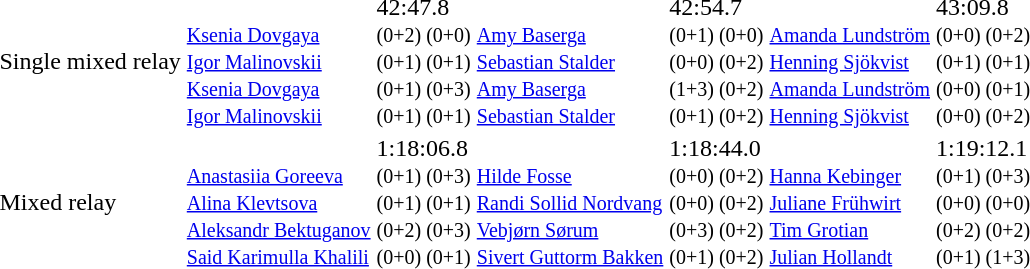<table>
<tr>
<td>Single mixed relay<br><em></em></td>
<td><br><small><a href='#'>Ksenia Dovgaya</a><br><a href='#'>Igor Malinovskii</a><br><a href='#'>Ksenia Dovgaya</a><br><a href='#'>Igor Malinovskii</a></small></td>
<td>42:47.8<br><small>(0+2) (0+0)<br>(0+1) (0+1)<br>(0+1) (0+3)<br>(0+1) (0+1)</small></td>
<td><br><small><a href='#'>Amy Baserga</a><br><a href='#'>Sebastian Stalder</a><br><a href='#'>Amy Baserga</a><br><a href='#'>Sebastian Stalder</a></small></td>
<td>42:54.7<br><small>(0+1) (0+0)<br>(0+0) (0+2)<br>(1+3) (0+2)<br>(0+1) (0+2)</small></td>
<td><br><small><a href='#'>Amanda Lundström</a><br><a href='#'>Henning Sjökvist</a><br><a href='#'>Amanda Lundström</a><br><a href='#'>Henning Sjökvist</a></small></td>
<td>43:09.8<br><small>(0+0) (0+2)<br>(0+1) (0+1)<br>(0+0) (0+1)<br>(0+0) (0+2)</small></td>
</tr>
<tr>
<td>Mixed relay<br><em></em></td>
<td><br><small><a href='#'>Anastasiia Goreeva</a><br><a href='#'>Alina Klevtsova</a><br><a href='#'>Aleksandr Bektuganov</a><br><a href='#'>Said Karimulla Khalili</a></small></td>
<td>1:18:06.8<br><small>(0+1) (0+3)<br>(0+1) (0+1)<br>(0+2) (0+3)<br>(0+0) (0+1)</small></td>
<td><br><small><a href='#'>Hilde Fosse</a><br><a href='#'>Randi Sollid Nordvang</a><br><a href='#'>Vebjørn Sørum</a><br><a href='#'>Sivert Guttorm Bakken</a></small></td>
<td>1:18:44.0<br><small>(0+0) (0+2)<br>(0+0) (0+2)<br>(0+3) (0+2)<br>(0+1) (0+2)</small></td>
<td><br><small><a href='#'>Hanna Kebinger</a><br><a href='#'>Juliane Frühwirt</a><br><a href='#'>Tim Grotian</a><br><a href='#'>Julian Hollandt</a></small></td>
<td>1:19:12.1<br><small>(0+1) (0+3)<br>(0+0) (0+0)<br>(0+2) (0+2)<br>(0+1) (1+3)</small></td>
</tr>
</table>
